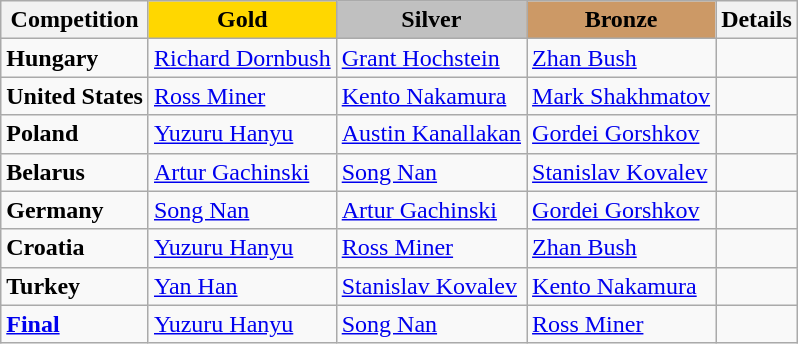<table class="wikitable">
<tr>
<th>Competition</th>
<td align=center bgcolor=gold><strong>Gold</strong></td>
<td align=center bgcolor=silver><strong>Silver</strong></td>
<td align=center bgcolor=cc9966><strong>Bronze</strong></td>
<th>Details</th>
</tr>
<tr>
<td><strong>Hungary</strong></td>
<td> <a href='#'>Richard Dornbush</a></td>
<td> <a href='#'>Grant Hochstein</a></td>
<td> <a href='#'>Zhan Bush</a></td>
<td></td>
</tr>
<tr>
<td><strong>United States</strong></td>
<td> <a href='#'>Ross Miner</a></td>
<td> <a href='#'>Kento Nakamura</a></td>
<td> <a href='#'>Mark Shakhmatov</a></td>
<td></td>
</tr>
<tr>
<td><strong>Poland</strong></td>
<td> <a href='#'>Yuzuru Hanyu</a></td>
<td> <a href='#'>Austin Kanallakan</a></td>
<td> <a href='#'>Gordei Gorshkov</a></td>
<td></td>
</tr>
<tr>
<td><strong>Belarus</strong></td>
<td> <a href='#'>Artur Gachinski</a></td>
<td> <a href='#'>Song Nan</a></td>
<td> <a href='#'>Stanislav Kovalev</a></td>
<td></td>
</tr>
<tr>
<td><strong>Germany</strong></td>
<td> <a href='#'>Song Nan</a></td>
<td> <a href='#'>Artur Gachinski</a></td>
<td> <a href='#'>Gordei Gorshkov</a></td>
<td></td>
</tr>
<tr>
<td><strong>Croatia</strong></td>
<td> <a href='#'>Yuzuru Hanyu</a></td>
<td> <a href='#'>Ross Miner</a></td>
<td> <a href='#'>Zhan Bush</a></td>
<td></td>
</tr>
<tr>
<td><strong>Turkey</strong></td>
<td> <a href='#'>Yan Han</a></td>
<td> <a href='#'>Stanislav Kovalev</a></td>
<td> <a href='#'>Kento Nakamura</a></td>
<td></td>
</tr>
<tr>
<td><strong><a href='#'>Final</a></strong></td>
<td> <a href='#'>Yuzuru Hanyu</a></td>
<td> <a href='#'>Song Nan</a></td>
<td> <a href='#'>Ross Miner</a></td>
<td></td>
</tr>
</table>
